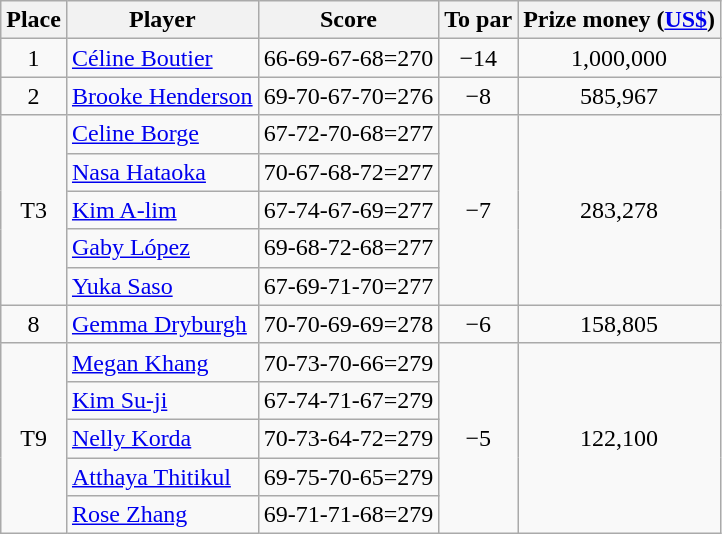<table class="wikitable">
<tr>
<th>Place</th>
<th>Player</th>
<th>Score</th>
<th>To par</th>
<th>Prize money (<a href='#'>US$</a>)</th>
</tr>
<tr>
<td align=center>1</td>
<td> <a href='#'>Céline Boutier</a></td>
<td>66-69-67-68=270</td>
<td align=center>−14</td>
<td align=center>1,000,000</td>
</tr>
<tr>
<td align=center>2</td>
<td> <a href='#'>Brooke Henderson</a></td>
<td>69-70-67-70=276</td>
<td align=center>−8</td>
<td align=center>585,967</td>
</tr>
<tr>
<td align=center rowspan=5>T3</td>
<td> <a href='#'>Celine Borge</a></td>
<td>67-72-70-68=277</td>
<td align=center rowspan=5>−7</td>
<td align=center rowspan=5>283,278</td>
</tr>
<tr>
<td> <a href='#'>Nasa Hataoka</a></td>
<td>70-67-68-72=277</td>
</tr>
<tr>
<td> <a href='#'>Kim A-lim</a></td>
<td>67-74-67-69=277</td>
</tr>
<tr>
<td> <a href='#'>Gaby López</a></td>
<td>69-68-72-68=277</td>
</tr>
<tr>
<td> <a href='#'>Yuka Saso</a></td>
<td>67-69-71-70=277</td>
</tr>
<tr>
<td align=center>8</td>
<td> <a href='#'>Gemma Dryburgh</a></td>
<td>70-70-69-69=278</td>
<td align=center>−6</td>
<td align=center>158,805</td>
</tr>
<tr>
<td align=center rowspan=5>T9</td>
<td> <a href='#'>Megan Khang</a></td>
<td>70-73-70-66=279</td>
<td align=center rowspan=5>−5</td>
<td align=center rowspan=5>122,100</td>
</tr>
<tr>
<td> <a href='#'>Kim Su-ji</a></td>
<td>67-74-71-67=279</td>
</tr>
<tr>
<td> <a href='#'>Nelly Korda</a></td>
<td>70-73-64-72=279</td>
</tr>
<tr>
<td> <a href='#'>Atthaya Thitikul</a></td>
<td>69-75-70-65=279</td>
</tr>
<tr>
<td> <a href='#'>Rose Zhang</a></td>
<td>69-71-71-68=279</td>
</tr>
</table>
